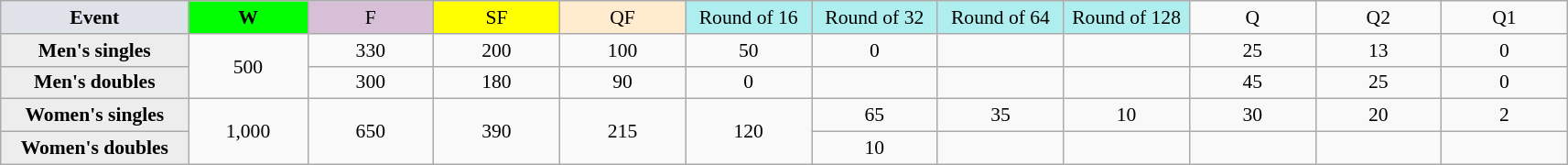<table class=wikitable style=font-size:90%;text-align:center>
<tr>
<td style="width:130px; background:#dfe2e9;"><strong>Event</strong></td>
<td style="width:80px; background:lime;"><strong>W</strong></td>
<td style="width:85px; background:thistle;">F</td>
<td style="width:85px; background:#ff0;">SF</td>
<td style="width:85px; background:#ffebcd;">QF</td>
<td style="width:85px; background:#afeeee;">Round of 16</td>
<td style="width:85px; background:#afeeee;">Round of 32</td>
<td style="width:85px; background:#afeeee;">Round of 64</td>
<td style="width:85px; background:#afeeee;">Round of 128</td>
<td width=85>Q</td>
<td width=85>Q2</td>
<td width=85>Q1</td>
</tr>
<tr>
<th style="background:#ededed;">Men's singles</th>
<td rowspan=2>500</td>
<td>330</td>
<td>200</td>
<td>100</td>
<td>50</td>
<td>0</td>
<td></td>
<td></td>
<td>25</td>
<td>13</td>
<td>0</td>
</tr>
<tr>
<th style="background:#ededed;">Men's doubles</th>
<td>300</td>
<td>180</td>
<td>90</td>
<td>0</td>
<td></td>
<td></td>
<td></td>
<td>45</td>
<td>25</td>
<td>0</td>
</tr>
<tr>
<th style="background:#ededed;">Women's singles</th>
<td rowspan=2>1,000</td>
<td rowspan=2>650</td>
<td rowspan=2>390</td>
<td rowspan=2>215</td>
<td rowspan=2>120</td>
<td>65</td>
<td>35</td>
<td>10</td>
<td>30</td>
<td>20</td>
<td>2</td>
</tr>
<tr>
<th style="background:#ededed;">Women's doubles</th>
<td>10</td>
<td></td>
<td></td>
<td></td>
<td></td>
<td></td>
</tr>
</table>
